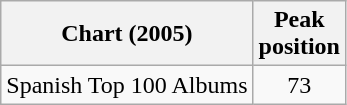<table class="wikitable sortable">
<tr>
<th scope="col">Chart (2005)</th>
<th scope="col">Peak<br>position</th>
</tr>
<tr>
<td>Spanish Top 100 Albums</td>
<td style="text-align:center;">73</td>
</tr>
</table>
